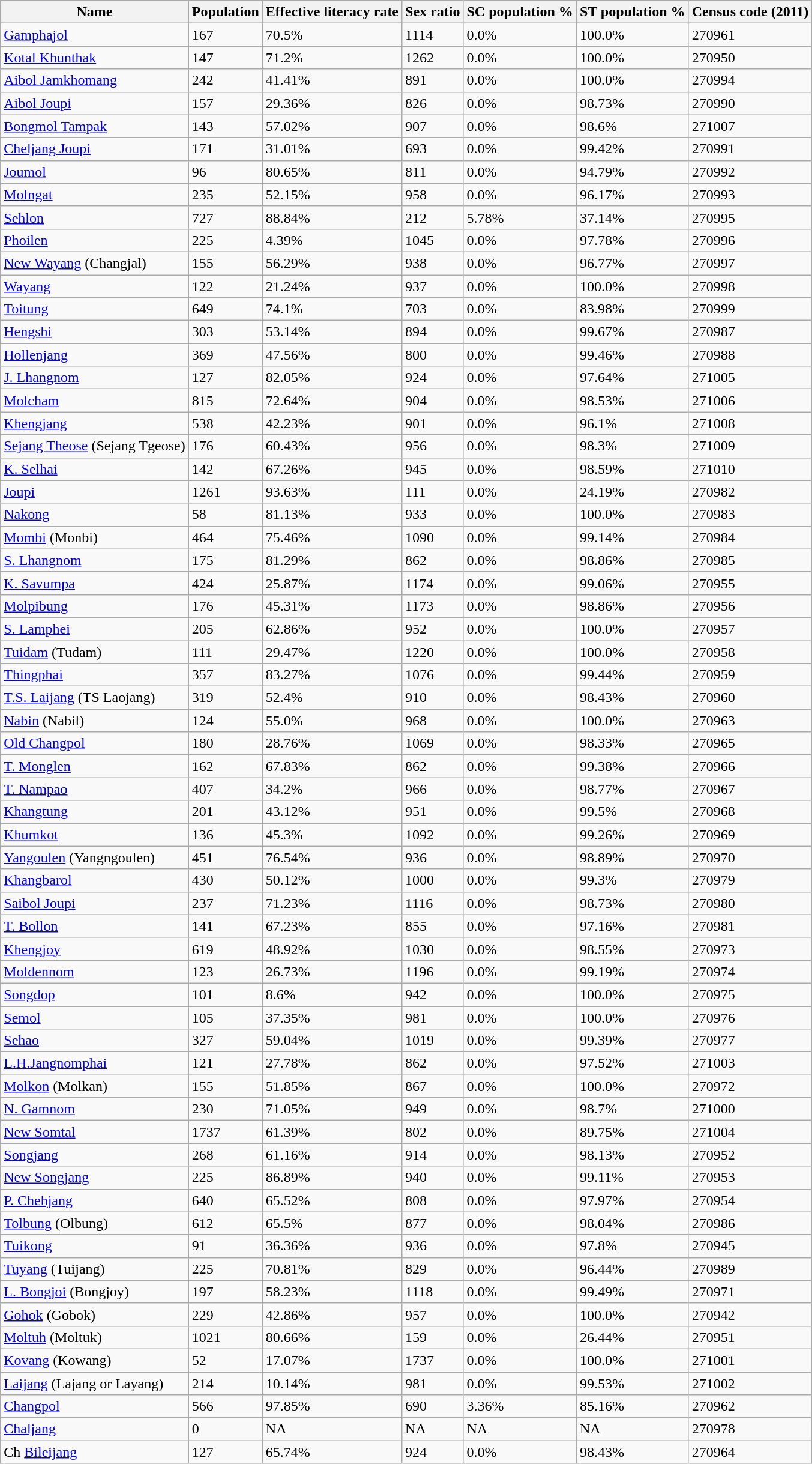<table class="wikitable sortable">
<tr>
<th>Name</th>
<th>Population</th>
<th>Effective literacy rate</th>
<th>Sex ratio</th>
<th>SC population %</th>
<th>ST population %</th>
<th>Census code (2011)</th>
</tr>
<tr>
<td><a href='#'>Gamphajol</a></td>
<td>167</td>
<td>70.5%</td>
<td>1114</td>
<td>0.0%</td>
<td>100.0%</td>
<td>270961</td>
</tr>
<tr>
<td><a href='#'>Kotal Khunthak</a></td>
<td>147</td>
<td>71.2%</td>
<td>1262</td>
<td>0.0%</td>
<td>100.0%</td>
<td>270950</td>
</tr>
<tr>
<td><a href='#'>Aibol Jamkhomang</a></td>
<td>242</td>
<td>41.41%</td>
<td>891</td>
<td>0.0%</td>
<td>100.0%</td>
<td>270994</td>
</tr>
<tr>
<td><a href='#'>Aibol Joupi</a></td>
<td>157</td>
<td>29.36%</td>
<td>826</td>
<td>0.0%</td>
<td>98.73%</td>
<td>270990</td>
</tr>
<tr>
<td><a href='#'>Bongmol Tampak</a></td>
<td>143</td>
<td>57.02%</td>
<td>907</td>
<td>0.0%</td>
<td>98.6%</td>
<td>271007</td>
</tr>
<tr>
<td><a href='#'>Cheljang Joupi</a></td>
<td>171</td>
<td>31.01%</td>
<td>693</td>
<td>0.0%</td>
<td>99.42%</td>
<td>270991</td>
</tr>
<tr>
<td><a href='#'>Joumol</a></td>
<td>96</td>
<td>80.65%</td>
<td>811</td>
<td>0.0%</td>
<td>94.79%</td>
<td>270992</td>
</tr>
<tr>
<td><a href='#'>Molngat</a></td>
<td>235</td>
<td>52.15%</td>
<td>958</td>
<td>0.0%</td>
<td>96.17%</td>
<td>270993</td>
</tr>
<tr>
<td><a href='#'>Sehlon</a></td>
<td>727</td>
<td>88.84%</td>
<td>212</td>
<td>5.78%</td>
<td>37.14%</td>
<td>270995</td>
</tr>
<tr>
<td><a href='#'>Phoilen</a></td>
<td>225</td>
<td>4.39%</td>
<td>1045</td>
<td>0.0%</td>
<td>97.78%</td>
<td>270996</td>
</tr>
<tr>
<td><a href='#'>New Wayang</a> (Changjal)</td>
<td>155</td>
<td>56.29%</td>
<td>938</td>
<td>0.0%</td>
<td>96.77%</td>
<td>270997</td>
</tr>
<tr>
<td><a href='#'>Wayang</a></td>
<td>122</td>
<td>21.24%</td>
<td>937</td>
<td>0.0%</td>
<td>100.0%</td>
<td>270998</td>
</tr>
<tr>
<td><a href='#'>Toitung</a></td>
<td>649</td>
<td>74.1%</td>
<td>703</td>
<td>0.0%</td>
<td>83.98%</td>
<td>270999</td>
</tr>
<tr>
<td><a href='#'>Hengshi</a></td>
<td>303</td>
<td>53.14%</td>
<td>894</td>
<td>0.0%</td>
<td>99.67%</td>
<td>270987</td>
</tr>
<tr>
<td><a href='#'>Hollenjang</a></td>
<td>369</td>
<td>47.56%</td>
<td>800</td>
<td>0.0%</td>
<td>99.46%</td>
<td>270988</td>
</tr>
<tr>
<td><a href='#'>J. Lhangnom</a></td>
<td>127</td>
<td>82.05%</td>
<td>924</td>
<td>0.0%</td>
<td>97.64%</td>
<td>271005</td>
</tr>
<tr>
<td><a href='#'>Molcham</a></td>
<td>815</td>
<td>72.64%</td>
<td>904</td>
<td>0.0%</td>
<td>98.53%</td>
<td>271006</td>
</tr>
<tr>
<td><a href='#'>Khengjang</a></td>
<td>538</td>
<td>42.23%</td>
<td>901</td>
<td>0.0%</td>
<td>96.1%</td>
<td>271008</td>
</tr>
<tr>
<td><a href='#'>Sejang Theose</a> (Sejang Tgeose)</td>
<td>176</td>
<td>60.43%</td>
<td>956</td>
<td>0.0%</td>
<td>98.3%</td>
<td>271009</td>
</tr>
<tr>
<td><a href='#'>K. Selhai</a></td>
<td>142</td>
<td>67.26%</td>
<td>945</td>
<td>0.0%</td>
<td>98.59%</td>
<td>271010</td>
</tr>
<tr>
<td><a href='#'>Joupi</a></td>
<td>1261</td>
<td>93.63%</td>
<td>111</td>
<td>0.0%</td>
<td>24.19%</td>
<td>270982</td>
</tr>
<tr>
<td><a href='#'>Nakong</a></td>
<td>58</td>
<td>81.13%</td>
<td>933</td>
<td>0.0%</td>
<td>100.0%</td>
<td>270983</td>
</tr>
<tr>
<td><a href='#'>Mombi</a> (Monbi)</td>
<td>464</td>
<td>75.46%</td>
<td>1090</td>
<td>0.0%</td>
<td>99.14%</td>
<td>270984</td>
</tr>
<tr>
<td><a href='#'>S. Lhangnom</a></td>
<td>175</td>
<td>81.29%</td>
<td>862</td>
<td>0.0%</td>
<td>98.86%</td>
<td>270985</td>
</tr>
<tr>
<td><a href='#'>K. Savumpa</a></td>
<td>424</td>
<td>25.87%</td>
<td>1174</td>
<td>0.0%</td>
<td>99.06%</td>
<td>270955</td>
</tr>
<tr>
<td><a href='#'>Molpibung</a></td>
<td>176</td>
<td>45.31%</td>
<td>1173</td>
<td>0.0%</td>
<td>98.86%</td>
<td>270956</td>
</tr>
<tr>
<td><a href='#'>S. Lamphei</a></td>
<td>205</td>
<td>62.86%</td>
<td>952</td>
<td>0.0%</td>
<td>100.0%</td>
<td>270957</td>
</tr>
<tr>
<td><a href='#'>Tuidam</a> (Tudam)</td>
<td>111</td>
<td>29.47%</td>
<td>1220</td>
<td>0.0%</td>
<td>100.0%</td>
<td>270958</td>
</tr>
<tr>
<td><a href='#'>Thingphai</a></td>
<td>357</td>
<td>83.27%</td>
<td>1076</td>
<td>0.0%</td>
<td>99.44%</td>
<td>270959</td>
</tr>
<tr>
<td><a href='#'>T.S. Laijang</a> (TS Laojang)</td>
<td>319</td>
<td>52.4%</td>
<td>910</td>
<td>0.0%</td>
<td>98.43%</td>
<td>270960</td>
</tr>
<tr>
<td><a href='#'>Nabin</a> (Nabil)</td>
<td>124</td>
<td>55.0%</td>
<td>968</td>
<td>0.0%</td>
<td>100.0%</td>
<td>270963</td>
</tr>
<tr>
<td><a href='#'>Old Changpol</a></td>
<td>180</td>
<td>28.76%</td>
<td>1069</td>
<td>0.0%</td>
<td>98.33%</td>
<td>270965</td>
</tr>
<tr>
<td><a href='#'>T. Monglen</a></td>
<td>162</td>
<td>67.83%</td>
<td>862</td>
<td>0.0%</td>
<td>99.38%</td>
<td>270966</td>
</tr>
<tr>
<td><a href='#'>T. Nampao</a></td>
<td>407</td>
<td>34.2%</td>
<td>966</td>
<td>0.0%</td>
<td>98.77%</td>
<td>270967</td>
</tr>
<tr>
<td><a href='#'>Khangtung</a></td>
<td>201</td>
<td>43.12%</td>
<td>951</td>
<td>0.0%</td>
<td>99.5%</td>
<td>270968</td>
</tr>
<tr>
<td><a href='#'>Khumkot</a></td>
<td>136</td>
<td>45.3%</td>
<td>1092</td>
<td>0.0%</td>
<td>99.26%</td>
<td>270969</td>
</tr>
<tr>
<td><a href='#'>Yangoulen</a> (Yangngoulen)</td>
<td>451</td>
<td>76.54%</td>
<td>936</td>
<td>0.0%</td>
<td>98.89%</td>
<td>270970</td>
</tr>
<tr>
<td><a href='#'>Khangbarol</a></td>
<td>430</td>
<td>50.12%</td>
<td>1000</td>
<td>0.0%</td>
<td>99.3%</td>
<td>270979</td>
</tr>
<tr>
<td><a href='#'>Saibol Joupi</a></td>
<td>237</td>
<td>71.23%</td>
<td>1116</td>
<td>0.0%</td>
<td>98.73%</td>
<td>270980</td>
</tr>
<tr>
<td><a href='#'>T. Bollon</a></td>
<td>141</td>
<td>67.23%</td>
<td>855</td>
<td>0.0%</td>
<td>97.16%</td>
<td>270981</td>
</tr>
<tr>
<td><a href='#'>Khengjoy</a></td>
<td>619</td>
<td>48.92%</td>
<td>1030</td>
<td>0.0%</td>
<td>98.55%</td>
<td>270973</td>
</tr>
<tr>
<td><a href='#'>Moldennom</a></td>
<td>123</td>
<td>26.73%</td>
<td>1196</td>
<td>0.0%</td>
<td>99.19%</td>
<td>270974</td>
</tr>
<tr>
<td><a href='#'>Songdop</a></td>
<td>101</td>
<td>8.6%</td>
<td>942</td>
<td>0.0%</td>
<td>100.0%</td>
<td>270975</td>
</tr>
<tr>
<td><a href='#'>Semol</a></td>
<td>105</td>
<td>37.35%</td>
<td>981</td>
<td>0.0%</td>
<td>100.0%</td>
<td>270976</td>
</tr>
<tr>
<td><a href='#'>Sehao</a></td>
<td>327</td>
<td>59.04%</td>
<td>1019</td>
<td>0.0%</td>
<td>99.39%</td>
<td>270977</td>
</tr>
<tr>
<td><a href='#'>L.H.Jangnomphai</a></td>
<td>121</td>
<td>27.78%</td>
<td>862</td>
<td>0.0%</td>
<td>97.52%</td>
<td>271003</td>
</tr>
<tr>
<td><a href='#'>Molkon</a> (Molkan)</td>
<td>155</td>
<td>51.85%</td>
<td>867</td>
<td>0.0%</td>
<td>100.0%</td>
<td>270972</td>
</tr>
<tr>
<td><a href='#'>N. Gamnom</a></td>
<td>230</td>
<td>71.05%</td>
<td>949</td>
<td>0.0%</td>
<td>98.7%</td>
<td>271000</td>
</tr>
<tr>
<td><a href='#'>New Somtal</a></td>
<td>1737</td>
<td>61.39%</td>
<td>802</td>
<td>0.0%</td>
<td>89.75%</td>
<td>271004</td>
</tr>
<tr>
<td><a href='#'>Songjang</a></td>
<td>268</td>
<td>61.16%</td>
<td>914</td>
<td>0.0%</td>
<td>98.13%</td>
<td>270952</td>
</tr>
<tr>
<td><a href='#'>New Songjang</a></td>
<td>225</td>
<td>86.89%</td>
<td>940</td>
<td>0.0%</td>
<td>99.11%</td>
<td>270953</td>
</tr>
<tr>
<td><a href='#'>P. Chehjang</a></td>
<td>640</td>
<td>65.52%</td>
<td>808</td>
<td>0.0%</td>
<td>97.97%</td>
<td>270954</td>
</tr>
<tr>
<td><a href='#'>Tolbung</a> (Olbung)</td>
<td>612</td>
<td>65.5%</td>
<td>877</td>
<td>0.0%</td>
<td>98.04%</td>
<td>270986</td>
</tr>
<tr>
<td><a href='#'>Tuikong</a></td>
<td>91</td>
<td>36.36%</td>
<td>936</td>
<td>0.0%</td>
<td>97.8%</td>
<td>270945</td>
</tr>
<tr>
<td><a href='#'>Tuyang</a> (Tuijang)</td>
<td>225</td>
<td>70.81%</td>
<td>829</td>
<td>0.0%</td>
<td>96.44%</td>
<td>270989</td>
</tr>
<tr>
<td><a href='#'>L. Bongjoi</a> (Bongjoy)</td>
<td>197</td>
<td>58.23%</td>
<td>1118</td>
<td>0.0%</td>
<td>99.49%</td>
<td>270971</td>
</tr>
<tr>
<td><a href='#'>Gohok</a> (Gobok)</td>
<td>229</td>
<td>42.86%</td>
<td>957</td>
<td>0.0%</td>
<td>100.0%</td>
<td>270942</td>
</tr>
<tr>
<td><a href='#'>Moltuh</a> (Moltuk)</td>
<td>1021</td>
<td>80.66%</td>
<td>159</td>
<td>0.0%</td>
<td>26.44%</td>
<td>270951</td>
</tr>
<tr>
<td><a href='#'>Kovang</a> (Kowang)</td>
<td>52</td>
<td>17.07%</td>
<td>1737</td>
<td>0.0%</td>
<td>100.0%</td>
<td>271001</td>
</tr>
<tr>
<td><a href='#'>Laijang</a> (Lajang or Layang)</td>
<td>214</td>
<td>10.14%</td>
<td>981</td>
<td>0.0%</td>
<td>99.53%</td>
<td>271002</td>
</tr>
<tr>
<td><a href='#'>Changpol</a></td>
<td>566</td>
<td>97.85%</td>
<td>690</td>
<td>3.36%</td>
<td>85.16%</td>
<td>270962</td>
</tr>
<tr>
<td><a href='#'>Chaljang</a></td>
<td>0</td>
<td>NA</td>
<td>NA</td>
<td>NA</td>
<td>NA</td>
<td>270978</td>
</tr>
<tr>
<td>Ch <a href='#'>Bileijang</a></td>
<td>127</td>
<td>65.74%</td>
<td>924</td>
<td>0.0%</td>
<td>98.43%</td>
<td>270964</td>
</tr>
</table>
